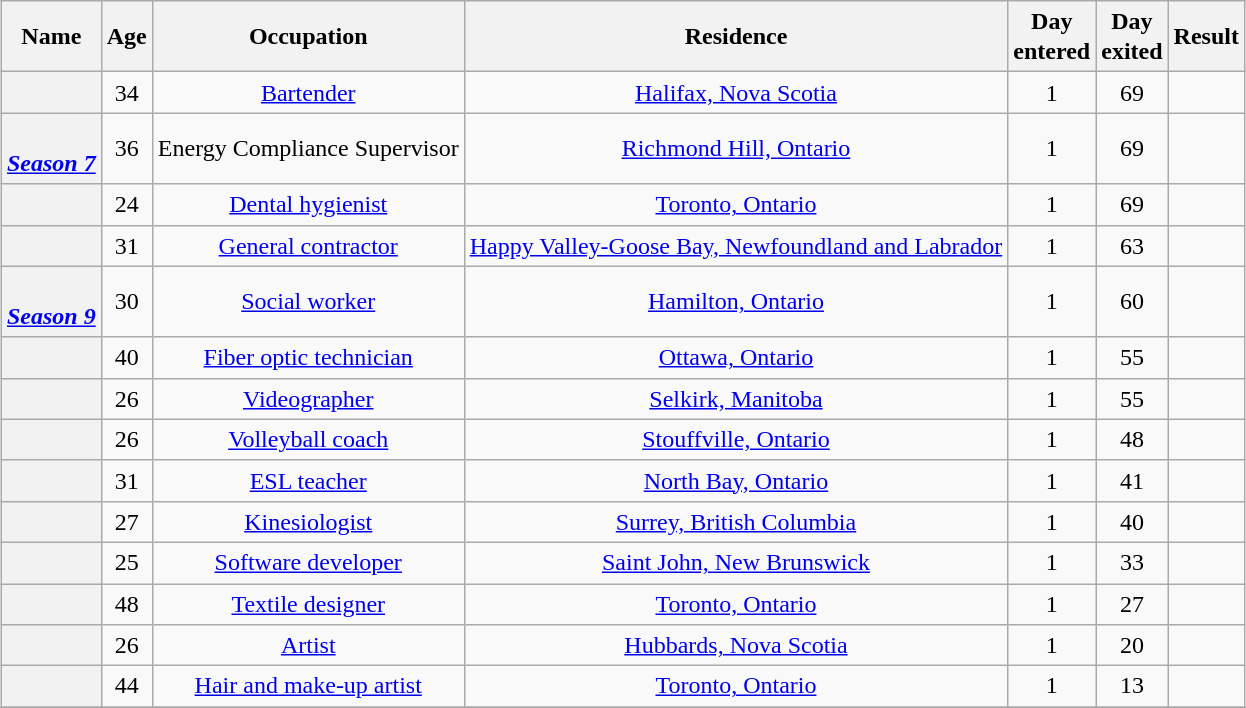<table class="wikitable sortable" style="text-align:center; line-height:20px; width:auto; margin:auto;" >
<tr>
<th>Name</th>
<th scope="col">Age</th>
<th scope="col" class="unsortable">Occupation</th>
<th scope="col">Residence</th>
<th scope="col" class="unsortable">Day<br>entered</th>
<th scope="col">Day<br>exited</th>
<th scope="col">Result</th>
</tr>
<tr>
<th></th>
<td>34</td>
<td><a href='#'>Bartender</a></td>
<td><a href='#'>Halifax, Nova Scotia</a></td>
<td>1</td>
<td>69</td>
<td></td>
</tr>
<tr>
<th><br><a href='#'><em>Season 7</em></a></th>
<td>36</td>
<td>Energy Compliance Supervisor </td>
<td><a href='#'>Richmond Hill, Ontario</a></td>
<td>1</td>
<td>69</td>
<td></td>
</tr>
<tr>
<th></th>
<td>24</td>
<td><a href='#'>Dental hygienist</a></td>
<td><a href='#'>Toronto, Ontario</a></td>
<td>1</td>
<td>69</td>
<td></td>
</tr>
<tr>
<th></th>
<td>31</td>
<td><a href='#'>General contractor</a></td>
<td><a href='#'>Happy Valley-Goose Bay, Newfoundland and Labrador</a></td>
<td>1</td>
<td>63</td>
<td></td>
</tr>
<tr>
<th><br><a href='#'><em>Season 9</em></a></th>
<td>30</td>
<td><a href='#'>Social worker</a></td>
<td><a href='#'>Hamilton, Ontario</a></td>
<td>1</td>
<td>60</td>
<td></td>
</tr>
<tr>
<th></th>
<td>40</td>
<td><a href='#'>Fiber optic technician</a></td>
<td><a href='#'>Ottawa, Ontario</a></td>
<td>1</td>
<td>55</td>
<td></td>
</tr>
<tr>
<th></th>
<td>26</td>
<td><a href='#'>Videographer</a></td>
<td><a href='#'>Selkirk, Manitoba</a></td>
<td>1</td>
<td>55</td>
<td></td>
</tr>
<tr>
<th></th>
<td>26</td>
<td><a href='#'>Volleyball coach</a></td>
<td><a href='#'>Stouffville, Ontario</a></td>
<td>1</td>
<td>48</td>
<td></td>
</tr>
<tr>
<th></th>
<td>31</td>
<td><a href='#'>ESL teacher</a></td>
<td><a href='#'>North Bay, Ontario</a></td>
<td>1</td>
<td>41</td>
<td></td>
</tr>
<tr>
<th></th>
<td>27</td>
<td><a href='#'>Kinesiologist</a></td>
<td><a href='#'>Surrey, British Columbia</a></td>
<td>1</td>
<td>40</td>
<td></td>
</tr>
<tr>
<th></th>
<td>25</td>
<td><a href='#'>Software developer</a></td>
<td><a href='#'>Saint John, New Brunswick</a></td>
<td>1</td>
<td>33</td>
<td></td>
</tr>
<tr>
<th></th>
<td>48</td>
<td><a href='#'>Textile designer</a></td>
<td><a href='#'>Toronto, Ontario</a></td>
<td>1</td>
<td>27</td>
<td></td>
</tr>
<tr>
<th></th>
<td>26</td>
<td><a href='#'>Artist</a></td>
<td><a href='#'>Hubbards, Nova Scotia</a></td>
<td>1</td>
<td>20</td>
<td></td>
</tr>
<tr>
<th></th>
<td>44</td>
<td><a href='#'>Hair and make-up artist</a></td>
<td><a href='#'>Toronto, Ontario</a></td>
<td>1</td>
<td>13</td>
<td></td>
</tr>
<tr>
</tr>
</table>
